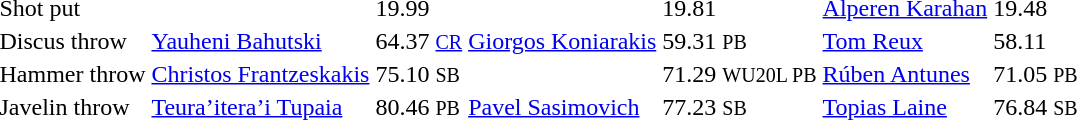<table>
<tr>
<td>Shot put</td>
<td> </td>
<td>19.99</td>
<td> </td>
<td>19.81</td>
<td> <a href='#'>Alperen Karahan</a></td>
<td>19.48</td>
</tr>
<tr>
<td>Discus throw</td>
<td> <a href='#'>Yauheni Bahutski</a></td>
<td>64.37 <small> <a href='#'>CR</a> </small></td>
<td> <a href='#'>Giorgos Koniarakis</a></td>
<td>59.31 <small> PB </small></td>
<td> <a href='#'>Tom Reux</a></td>
<td>58.11</td>
</tr>
<tr>
<td>Hammer throw</td>
<td> <a href='#'>Christos Frantzeskakis</a></td>
<td>75.10 <small> SB </small></td>
<td> </td>
<td>71.29 <small> WU20L PB </small></td>
<td> <a href='#'>Rúben Antunes</a></td>
<td>71.05 <small> PB </small></td>
</tr>
<tr>
<td>Javelin throw</td>
<td> <a href='#'>Teura’itera’i Tupaia</a></td>
<td>80.46 <small> PB </small></td>
<td> <a href='#'>Pavel Sasimovich</a></td>
<td>77.23 <small> SB </small></td>
<td> <a href='#'>Topias Laine</a></td>
<td>76.84 <small> SB </small></td>
</tr>
</table>
